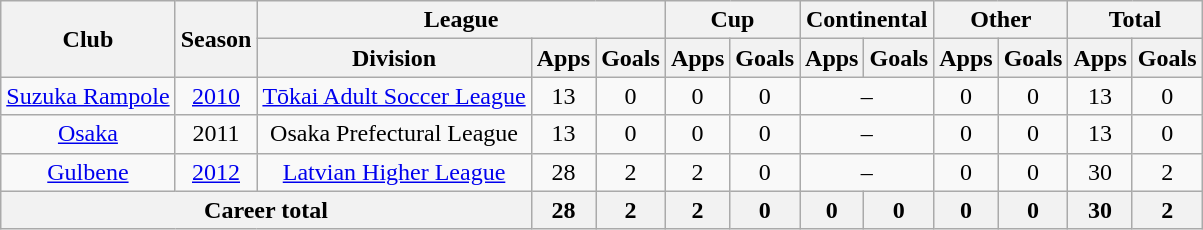<table class="wikitable" style="text-align: center">
<tr>
<th rowspan="2">Club</th>
<th rowspan="2">Season</th>
<th colspan="3">League</th>
<th colspan="2">Cup</th>
<th colspan="2">Continental</th>
<th colspan="2">Other</th>
<th colspan="2">Total</th>
</tr>
<tr>
<th>Division</th>
<th>Apps</th>
<th>Goals</th>
<th>Apps</th>
<th>Goals</th>
<th>Apps</th>
<th>Goals</th>
<th>Apps</th>
<th>Goals</th>
<th>Apps</th>
<th>Goals</th>
</tr>
<tr>
<td><a href='#'>Suzuka Rampole</a></td>
<td><a href='#'>2010</a></td>
<td><a href='#'>Tōkai Adult Soccer League</a></td>
<td>13</td>
<td>0</td>
<td>0</td>
<td>0</td>
<td colspan="2">–</td>
<td>0</td>
<td>0</td>
<td>13</td>
<td>0</td>
</tr>
<tr>
<td><a href='#'>Osaka</a></td>
<td>2011</td>
<td>Osaka Prefectural League</td>
<td>13</td>
<td>0</td>
<td>0</td>
<td>0</td>
<td colspan="2">–</td>
<td>0</td>
<td>0</td>
<td>13</td>
<td>0</td>
</tr>
<tr>
<td><a href='#'>Gulbene</a></td>
<td><a href='#'>2012</a></td>
<td><a href='#'>Latvian Higher League</a></td>
<td>28</td>
<td>2</td>
<td>2</td>
<td>0</td>
<td colspan="2">–</td>
<td>0</td>
<td>0</td>
<td>30</td>
<td>2</td>
</tr>
<tr>
<th colspan=3>Career total</th>
<th>28</th>
<th>2</th>
<th>2</th>
<th>0</th>
<th>0</th>
<th>0</th>
<th>0</th>
<th>0</th>
<th>30</th>
<th>2</th>
</tr>
</table>
